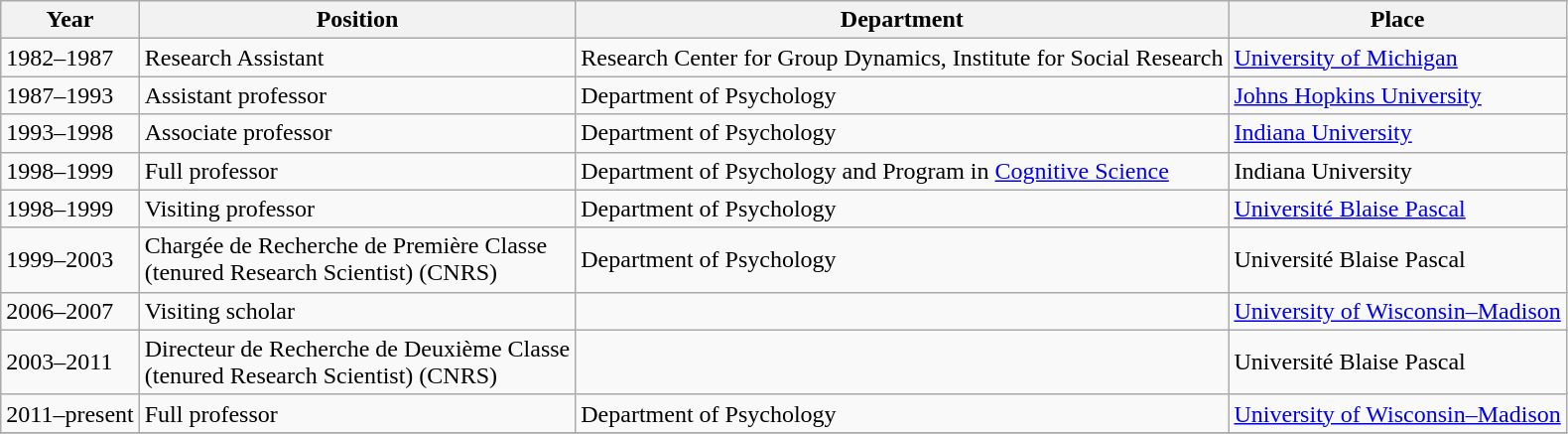<table class=wikitable>
<tr>
<th>Year</th>
<th>Position</th>
<th>Department</th>
<th>Place</th>
</tr>
<tr>
<td>1982–1987</td>
<td>Research Assistant</td>
<td>Research Center for Group Dynamics, Institute for Social Research</td>
<td><a href='#'>University of Michigan</a></td>
</tr>
<tr>
<td>1987–1993</td>
<td>Assistant professor</td>
<td>Department of Psychology</td>
<td><a href='#'>Johns Hopkins University</a></td>
</tr>
<tr>
<td>1993–1998</td>
<td>Associate professor</td>
<td>Department of Psychology</td>
<td><a href='#'>Indiana University</a></td>
</tr>
<tr>
<td>1998–1999</td>
<td>Full professor</td>
<td>Department of Psychology and Program in <a href='#'>Cognitive Science</a></td>
<td>Indiana University</td>
</tr>
<tr>
<td>1998–1999</td>
<td>Visiting professor</td>
<td>Department of Psychology</td>
<td><a href='#'>Université Blaise Pascal</a></td>
</tr>
<tr>
<td>1999–2003</td>
<td>Chargée de Recherche de Première Classe<br>(tenured Research Scientist) (CNRS)</td>
<td>Department of Psychology</td>
<td>Université Blaise Pascal</td>
</tr>
<tr>
<td>2006–2007</td>
<td>Visiting scholar</td>
<td></td>
<td><a href='#'>University of Wisconsin–Madison</a></td>
</tr>
<tr>
<td>2003–2011</td>
<td>Directeur de Recherche de Deuxième Classe<br>(tenured Research Scientist) (CNRS)</td>
<td></td>
<td>Université Blaise Pascal </td>
</tr>
<tr>
<td>2011–present</td>
<td>Full professor</td>
<td>Department of Psychology</td>
<td><a href='#'>University of Wisconsin–Madison</a></td>
</tr>
<tr>
</tr>
</table>
